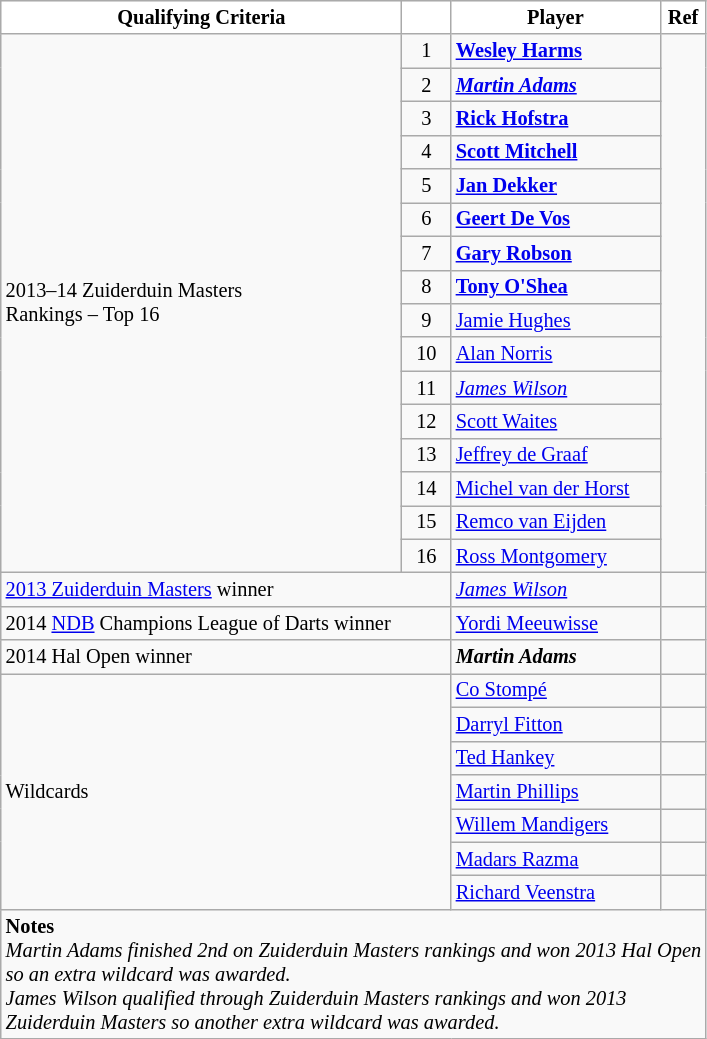<table class="wikitable sortable collapsible collapsed" style="font-size:85%;">
<tr>
<th style="background:#ffffff; color:#000000;">Qualifying Criteria</th>
<th style="background:#ffffff; color:#000000;"></th>
<th style="background:#ffffff; color:#000000;">Player</th>
<th style="background:#ffffff; color:#000000;">Ref</th>
</tr>
<tr>
<td rowspan=16>2013–14 Zuiderduin Masters<br>Rankings – Top 16</td>
<td style="text-align: center;">1</td>
<td> <strong><a href='#'>Wesley Harms</a></strong></td>
<td rowspan=16></td>
</tr>
<tr>
<td style="text-align: center;">2</td>
<td> <strong><em><a href='#'>Martin Adams</a></em></strong></td>
</tr>
<tr>
<td style="text-align: center;">3</td>
<td> <strong><a href='#'>Rick Hofstra</a></strong></td>
</tr>
<tr>
<td style="text-align: center;">4</td>
<td> <strong><a href='#'>Scott Mitchell</a></strong></td>
</tr>
<tr>
<td style="text-align: center;">5</td>
<td> <strong><a href='#'>Jan Dekker</a></strong></td>
</tr>
<tr>
<td style="text-align: center;">6</td>
<td> <strong><a href='#'>Geert De Vos</a></strong></td>
</tr>
<tr>
<td style="text-align: center;">7</td>
<td> <strong><a href='#'>Gary Robson</a></strong></td>
</tr>
<tr>
<td style="text-align: center;">8</td>
<td> <strong><a href='#'>Tony O'Shea</a></strong></td>
</tr>
<tr>
<td style="text-align: center;">9</td>
<td> <a href='#'>Jamie Hughes</a></td>
</tr>
<tr>
<td style="text-align: center;">10</td>
<td> <a href='#'>Alan Norris</a></td>
</tr>
<tr>
<td style="text-align: center;">11</td>
<td> <em><a href='#'>James Wilson</a></em></td>
</tr>
<tr>
<td style="text-align: center;">12</td>
<td> <a href='#'>Scott Waites</a></td>
</tr>
<tr>
<td style="text-align: center;">13</td>
<td> <a href='#'>Jeffrey de Graaf</a></td>
</tr>
<tr>
<td style="text-align: center;">14</td>
<td> <a href='#'>Michel van der Horst</a></td>
</tr>
<tr>
<td style="text-align: center;">15</td>
<td> <a href='#'>Remco van Eijden</a></td>
</tr>
<tr>
<td style="text-align: center;">16</td>
<td> <a href='#'>Ross Montgomery</a></td>
</tr>
<tr>
<td colspan=2><a href='#'>2013 Zuiderduin Masters</a> winner</td>
<td> <em><a href='#'>James Wilson</a></em></td>
<td></td>
</tr>
<tr>
<td colspan=2>2014 <a href='#'>NDB</a> Champions League of Darts winner</td>
<td> <a href='#'>Yordi Meeuwisse</a></td>
<td></td>
</tr>
<tr>
<td colspan=2>2014 Hal Open winner</td>
<td> <strong><em>Martin Adams</em></strong></td>
<td></td>
</tr>
<tr>
<td rowspan=7 colspan=2>Wildcards</td>
<td> <a href='#'>Co Stompé</a></td>
<td></td>
</tr>
<tr>
<td> <a href='#'>Darryl Fitton</a></td>
<td></td>
</tr>
<tr>
<td> <a href='#'>Ted Hankey</a></td>
<td></td>
</tr>
<tr>
<td> <a href='#'>Martin Phillips</a></td>
<td></td>
</tr>
<tr>
<td> <a href='#'>Willem Mandigers</a></td>
<td></td>
</tr>
<tr>
<td> <a href='#'>Madars Razma</a></td>
<td></td>
</tr>
<tr>
<td> <a href='#'>Richard Veenstra</a></td>
<td></td>
</tr>
<tr>
<td colspan=4><strong>Notes</strong><br><em>Martin Adams finished 2nd on Zuiderduin Masters rankings and won 2013 Hal Open<br>so an extra wildcard was awarded.</em><br><em>James Wilson qualified through Zuiderduin Masters rankings and won 2013<br>Zuiderduin Masters so another extra wildcard was awarded.</em></td>
</tr>
</table>
